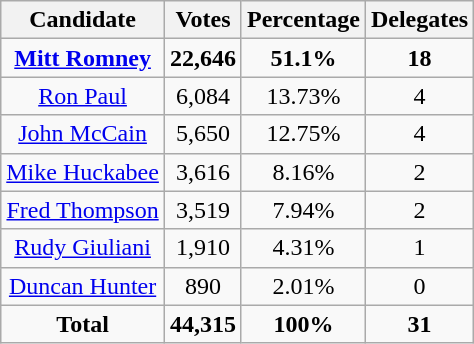<table class="wikitable" style="text-align:center;">
<tr>
<th>Candidate</th>
<th>Votes</th>
<th>Percentage</th>
<th>Delegates</th>
</tr>
<tr>
<td><strong><a href='#'>Mitt Romney</a></strong></td>
<td><strong>22,646</strong></td>
<td><strong>51.1%</strong></td>
<td><strong>18</strong></td>
</tr>
<tr>
<td><a href='#'>Ron Paul</a></td>
<td>6,084</td>
<td>13.73%</td>
<td>4</td>
</tr>
<tr>
<td><a href='#'>John McCain</a></td>
<td>5,650</td>
<td>12.75%</td>
<td>4</td>
</tr>
<tr>
<td><a href='#'>Mike Huckabee</a></td>
<td>3,616</td>
<td>8.16%</td>
<td>2</td>
</tr>
<tr>
<td><a href='#'>Fred Thompson</a></td>
<td>3,519</td>
<td>7.94%</td>
<td>2</td>
</tr>
<tr>
<td><a href='#'>Rudy Giuliani</a></td>
<td>1,910</td>
<td>4.31%</td>
<td>1</td>
</tr>
<tr>
<td><a href='#'>Duncan Hunter</a></td>
<td>890</td>
<td>2.01%</td>
<td>0</td>
</tr>
<tr>
<td><strong>Total</strong></td>
<td><strong>44,315</strong></td>
<td><strong>100%</strong></td>
<td><strong>31</strong></td>
</tr>
</table>
